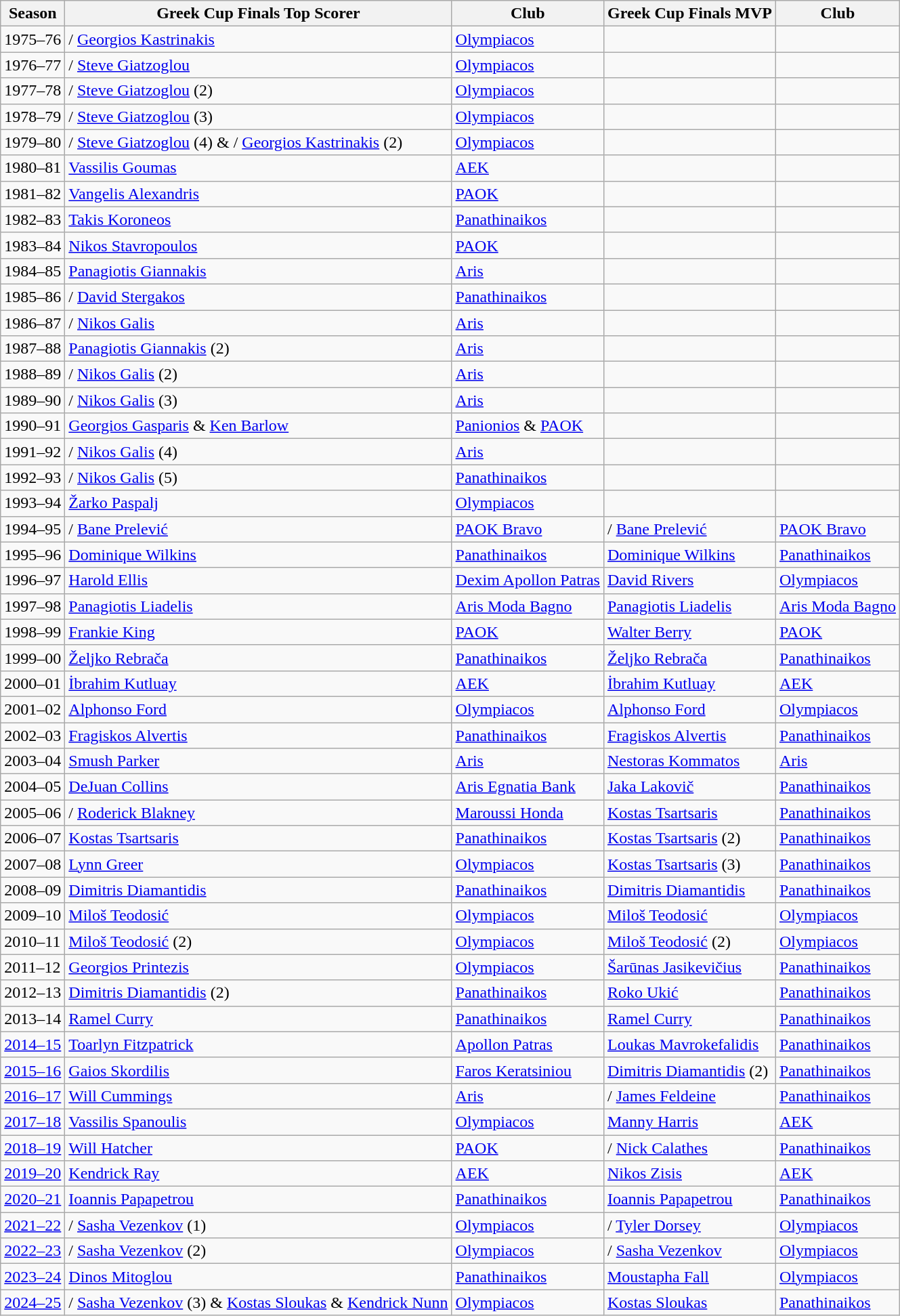<table class="wikitable">
<tr>
<th>Season</th>
<th>Greek Cup Finals Top Scorer</th>
<th>Club</th>
<th>Greek Cup Finals MVP</th>
<th>Club</th>
</tr>
<tr>
<td>1975–76</td>
<td>/ <a href='#'>Georgios Kastrinakis</a></td>
<td><a href='#'>Olympiacos</a></td>
<td></td>
<td></td>
</tr>
<tr>
<td>1976–77</td>
<td>/ <a href='#'>Steve Giatzoglou</a></td>
<td><a href='#'>Olympiacos</a></td>
<td></td>
<td></td>
</tr>
<tr>
<td>1977–78</td>
<td>/ <a href='#'>Steve Giatzoglou</a> (2)</td>
<td><a href='#'>Olympiacos</a></td>
<td></td>
<td></td>
</tr>
<tr>
<td>1978–79</td>
<td>/ <a href='#'>Steve Giatzoglou</a> (3)</td>
<td><a href='#'>Olympiacos</a></td>
<td></td>
<td></td>
</tr>
<tr>
<td>1979–80</td>
<td>/ <a href='#'>Steve Giatzoglou</a> (4) & / <a href='#'>Georgios Kastrinakis</a> (2)</td>
<td><a href='#'>Olympiacos</a></td>
<td></td>
<td></td>
</tr>
<tr>
<td>1980–81</td>
<td> <a href='#'>Vassilis Goumas</a></td>
<td><a href='#'>AEK</a></td>
<td></td>
<td></td>
</tr>
<tr>
<td>1981–82</td>
<td> <a href='#'>Vangelis Alexandris</a></td>
<td><a href='#'>PAOK</a></td>
<td></td>
<td></td>
</tr>
<tr>
<td>1982–83</td>
<td> <a href='#'>Takis Koroneos</a></td>
<td><a href='#'>Panathinaikos</a></td>
<td></td>
<td></td>
</tr>
<tr>
<td>1983–84</td>
<td> <a href='#'>Nikos Stavropoulos</a></td>
<td><a href='#'>PAOK</a></td>
<td></td>
<td></td>
</tr>
<tr>
<td>1984–85</td>
<td> <a href='#'>Panagiotis Giannakis</a></td>
<td><a href='#'>Aris</a></td>
<td></td>
<td></td>
</tr>
<tr>
<td>1985–86</td>
<td>/ <a href='#'>David Stergakos</a></td>
<td><a href='#'>Panathinaikos</a></td>
<td></td>
<td></td>
</tr>
<tr>
<td>1986–87</td>
<td>/ <a href='#'>Nikos Galis</a></td>
<td><a href='#'>Aris</a></td>
<td></td>
<td></td>
</tr>
<tr>
<td>1987–88</td>
<td> <a href='#'>Panagiotis Giannakis</a> (2)</td>
<td><a href='#'>Aris</a></td>
<td></td>
<td></td>
</tr>
<tr>
<td>1988–89</td>
<td>/ <a href='#'>Nikos Galis</a> (2)</td>
<td><a href='#'>Aris</a></td>
<td></td>
<td></td>
</tr>
<tr>
<td>1989–90</td>
<td>/ <a href='#'>Nikos Galis</a> (3)</td>
<td><a href='#'>Aris</a></td>
<td></td>
<td></td>
</tr>
<tr>
<td>1990–91</td>
<td> <a href='#'>Georgios Gasparis</a> &  <a href='#'>Ken Barlow</a></td>
<td><a href='#'>Panionios</a> & <a href='#'>PAOK</a></td>
<td></td>
<td></td>
</tr>
<tr>
<td>1991–92</td>
<td>/ <a href='#'>Nikos Galis</a> (4)</td>
<td><a href='#'>Aris</a></td>
<td></td>
<td></td>
</tr>
<tr>
<td>1992–93</td>
<td>/ <a href='#'>Nikos Galis</a> (5)</td>
<td><a href='#'>Panathinaikos</a></td>
<td></td>
<td></td>
</tr>
<tr>
<td>1993–94</td>
<td> <a href='#'>Žarko Paspalj</a></td>
<td><a href='#'>Olympiacos</a></td>
<td></td>
<td></td>
</tr>
<tr>
<td>1994–95</td>
<td>/ <a href='#'>Bane Prelević</a></td>
<td><a href='#'>PAOK Bravo</a></td>
<td>/ <a href='#'>Bane Prelević</a></td>
<td><a href='#'>PAOK Bravo</a></td>
</tr>
<tr>
<td>1995–96</td>
<td> <a href='#'>Dominique Wilkins</a></td>
<td><a href='#'>Panathinaikos</a></td>
<td> <a href='#'>Dominique Wilkins</a></td>
<td><a href='#'>Panathinaikos</a></td>
</tr>
<tr>
<td>1996–97</td>
<td> <a href='#'>Harold Ellis</a></td>
<td><a href='#'>Dexim Apollon Patras</a></td>
<td> <a href='#'>David Rivers</a></td>
<td><a href='#'>Olympiacos</a></td>
</tr>
<tr>
<td>1997–98</td>
<td> <a href='#'>Panagiotis Liadelis</a></td>
<td><a href='#'>Aris Moda Bagno</a></td>
<td> <a href='#'>Panagiotis Liadelis</a></td>
<td><a href='#'>Aris Moda Bagno</a></td>
</tr>
<tr>
<td>1998–99</td>
<td> <a href='#'>Frankie King</a></td>
<td><a href='#'>PAOK</a></td>
<td> <a href='#'>Walter Berry</a></td>
<td><a href='#'>PAOK</a></td>
</tr>
<tr>
<td>1999–00</td>
<td> <a href='#'>Željko Rebrača</a></td>
<td><a href='#'>Panathinaikos</a></td>
<td> <a href='#'>Željko Rebrača</a></td>
<td><a href='#'>Panathinaikos</a></td>
</tr>
<tr>
<td>2000–01</td>
<td> <a href='#'>İbrahim Kutluay</a></td>
<td><a href='#'>AEK</a></td>
<td> <a href='#'>İbrahim Kutluay</a></td>
<td><a href='#'>AEK</a></td>
</tr>
<tr>
<td>2001–02</td>
<td> <a href='#'>Alphonso Ford</a></td>
<td><a href='#'>Olympiacos</a></td>
<td> <a href='#'>Alphonso Ford</a></td>
<td><a href='#'>Olympiacos</a></td>
</tr>
<tr>
<td>2002–03</td>
<td> <a href='#'>Fragiskos Alvertis</a></td>
<td><a href='#'>Panathinaikos</a></td>
<td> <a href='#'>Fragiskos Alvertis</a></td>
<td><a href='#'>Panathinaikos</a></td>
</tr>
<tr>
<td>2003–04</td>
<td> <a href='#'>Smush Parker</a></td>
<td><a href='#'>Aris</a></td>
<td> <a href='#'>Nestoras Kommatos</a></td>
<td><a href='#'>Aris</a></td>
</tr>
<tr>
<td>2004–05</td>
<td> <a href='#'>DeJuan Collins</a></td>
<td><a href='#'>Aris Egnatia Bank</a></td>
<td> <a href='#'>Jaka Lakovič</a></td>
<td><a href='#'>Panathinaikos</a></td>
</tr>
<tr>
<td>2005–06</td>
<td>/ <a href='#'>Roderick Blakney</a></td>
<td><a href='#'>Maroussi Honda</a></td>
<td> <a href='#'>Kostas Tsartsaris</a></td>
<td><a href='#'>Panathinaikos</a></td>
</tr>
<tr>
<td>2006–07</td>
<td> <a href='#'>Kostas Tsartsaris</a></td>
<td><a href='#'>Panathinaikos</a></td>
<td> <a href='#'>Kostas Tsartsaris</a> (2)</td>
<td><a href='#'>Panathinaikos</a></td>
</tr>
<tr>
<td>2007–08</td>
<td> <a href='#'>Lynn Greer</a></td>
<td><a href='#'>Olympiacos</a></td>
<td> <a href='#'>Kostas Tsartsaris</a> (3)</td>
<td><a href='#'>Panathinaikos</a></td>
</tr>
<tr>
<td>2008–09</td>
<td> <a href='#'>Dimitris Diamantidis</a></td>
<td><a href='#'>Panathinaikos</a></td>
<td> <a href='#'>Dimitris Diamantidis</a></td>
<td><a href='#'>Panathinaikos</a></td>
</tr>
<tr>
<td>2009–10</td>
<td> <a href='#'>Miloš Teodosić</a></td>
<td><a href='#'>Olympiacos</a></td>
<td> <a href='#'>Miloš Teodosić</a></td>
<td><a href='#'>Olympiacos</a></td>
</tr>
<tr>
<td>2010–11</td>
<td> <a href='#'>Miloš Teodosić</a> (2)</td>
<td><a href='#'>Olympiacos</a></td>
<td> <a href='#'>Miloš Teodosić</a> (2)</td>
<td><a href='#'>Olympiacos</a></td>
</tr>
<tr>
<td>2011–12</td>
<td> <a href='#'>Georgios Printezis</a></td>
<td><a href='#'>Olympiacos</a></td>
<td> <a href='#'>Šarūnas Jasikevičius</a></td>
<td><a href='#'>Panathinaikos</a></td>
</tr>
<tr>
<td>2012–13</td>
<td> <a href='#'>Dimitris Diamantidis</a> (2)</td>
<td><a href='#'>Panathinaikos</a></td>
<td> <a href='#'>Roko Ukić</a></td>
<td><a href='#'>Panathinaikos</a></td>
</tr>
<tr>
<td>2013–14</td>
<td> <a href='#'>Ramel Curry</a></td>
<td><a href='#'>Panathinaikos</a></td>
<td> <a href='#'>Ramel Curry</a></td>
<td><a href='#'>Panathinaikos</a></td>
</tr>
<tr>
<td><a href='#'>2014–15</a></td>
<td> <a href='#'>Toarlyn Fitzpatrick</a></td>
<td><a href='#'>Apollon Patras</a></td>
<td> <a href='#'>Loukas Mavrokefalidis</a></td>
<td><a href='#'>Panathinaikos</a></td>
</tr>
<tr>
<td><a href='#'>2015–16</a></td>
<td> <a href='#'>Gaios Skordilis</a></td>
<td><a href='#'>Faros Keratsiniou</a></td>
<td> <a href='#'>Dimitris Diamantidis</a> (2)</td>
<td><a href='#'>Panathinaikos</a></td>
</tr>
<tr>
<td><a href='#'>2016–17</a></td>
<td> <a href='#'>Will Cummings</a></td>
<td><a href='#'>Aris</a></td>
<td>/ <a href='#'>James Feldeine</a></td>
<td><a href='#'>Panathinaikos</a></td>
</tr>
<tr>
<td><a href='#'>2017–18</a></td>
<td> <a href='#'>Vassilis Spanoulis</a></td>
<td><a href='#'>Olympiacos</a></td>
<td> <a href='#'>Manny Harris</a></td>
<td><a href='#'>AEK</a></td>
</tr>
<tr>
<td><a href='#'>2018–19</a></td>
<td> <a href='#'>Will Hatcher</a></td>
<td><a href='#'>PAOK</a></td>
<td>/ <a href='#'>Nick Calathes</a></td>
<td><a href='#'>Panathinaikos</a></td>
</tr>
<tr>
<td><a href='#'>2019–20</a></td>
<td> <a href='#'>Kendrick Ray</a></td>
<td><a href='#'>AEK</a></td>
<td> <a href='#'>Nikos Zisis</a></td>
<td><a href='#'>AEK</a></td>
</tr>
<tr>
<td><a href='#'>2020–21</a></td>
<td> <a href='#'>Ioannis Papapetrou</a></td>
<td><a href='#'>Panathinaikos</a></td>
<td> <a href='#'>Ioannis Papapetrou</a></td>
<td><a href='#'>Panathinaikos</a></td>
</tr>
<tr>
<td><a href='#'>2021–22</a></td>
<td>/ <a href='#'>Sasha Vezenkov</a> (1)</td>
<td><a href='#'>Olympiacos</a></td>
<td>/ <a href='#'>Tyler Dorsey</a></td>
<td><a href='#'>Olympiacos</a></td>
</tr>
<tr>
<td><a href='#'>2022–23</a></td>
<td>/ <a href='#'>Sasha Vezenkov</a> (2)</td>
<td><a href='#'>Olympiacos</a></td>
<td>/ <a href='#'>Sasha Vezenkov</a></td>
<td><a href='#'>Olympiacos</a></td>
</tr>
<tr>
<td><a href='#'>2023–24</a></td>
<td> <a href='#'>Dinos Mitoglou</a></td>
<td><a href='#'>Panathinaikos</a></td>
<td> <a href='#'>Moustapha Fall</a></td>
<td><a href='#'>Olympiacos</a></td>
</tr>
<tr>
<td><a href='#'>2024–25</a></td>
<td>/ <a href='#'>Sasha Vezenkov</a> (3) &  <a href='#'>Kostas Sloukas</a> &  <a href='#'>Kendrick Nunn</a></td>
<td><a href='#'>Olympiacos</a></td>
<td> <a href='#'>Kostas Sloukas</a></td>
<td><a href='#'>Panathinaikos</a></td>
</tr>
</table>
